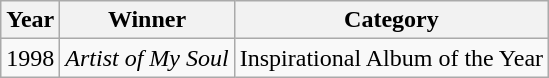<table class="wikitable">
<tr>
<th>Year</th>
<th>Winner</th>
<th>Category</th>
</tr>
<tr>
<td>1998</td>
<td><em>Artist of My Soul</em></td>
<td>Inspirational Album of the Year</td>
</tr>
</table>
